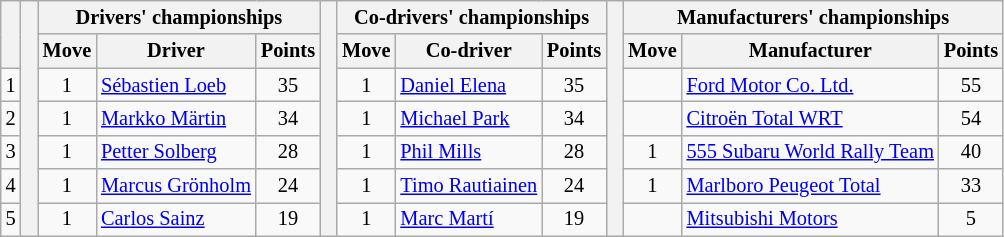<table class="wikitable" style="font-size:85%;">
<tr>
<th rowspan="2"></th>
<th rowspan="7" style="width:5px;"></th>
<th colspan="3">Drivers' championships</th>
<th rowspan="7" style="width:5px;"></th>
<th colspan="3" nowrap>Co-drivers' championships</th>
<th rowspan="7" style="width:5px;"></th>
<th colspan="3" nowrap>Manufacturers' championships</th>
</tr>
<tr>
<th>Move</th>
<th>Driver</th>
<th>Points</th>
<th>Move</th>
<th>Co-driver</th>
<th>Points</th>
<th>Move</th>
<th>Manufacturer</th>
<th>Points</th>
</tr>
<tr>
<td align="center">1</td>
<td align="center"> 1</td>
<td> <a href='#'>Sébastien Loeb</a></td>
<td align="center">35</td>
<td align="center"> 1</td>
<td> <a href='#'>Daniel Elena</a></td>
<td align="center">35</td>
<td align="center"></td>
<td> <a href='#'>Ford Motor Co. Ltd.</a></td>
<td align="center">55</td>
</tr>
<tr>
<td align="center">2</td>
<td align="center"> 1</td>
<td> <a href='#'>Markko Märtin</a></td>
<td align="center">34</td>
<td align="center"> 1</td>
<td> <a href='#'>Michael Park</a></td>
<td align="center">34</td>
<td align="center"></td>
<td> <a href='#'>Citroën Total WRT</a></td>
<td align="center">54</td>
</tr>
<tr>
<td align="center">3</td>
<td align="center"> 1</td>
<td> <a href='#'>Petter Solberg</a></td>
<td align="center">28</td>
<td align="center"> 1</td>
<td> <a href='#'>Phil Mills</a></td>
<td align="center">28</td>
<td align="center"> 1</td>
<td> <a href='#'>555 Subaru World Rally Team</a></td>
<td align="center">40</td>
</tr>
<tr>
<td align="center">4</td>
<td align="center"> 1</td>
<td> <a href='#'>Marcus Grönholm</a></td>
<td align="center">24</td>
<td align="center"> 1</td>
<td> <a href='#'>Timo Rautiainen</a></td>
<td align="center">24</td>
<td align="center"> 1</td>
<td> <a href='#'>Marlboro Peugeot Total</a></td>
<td align="center">33</td>
</tr>
<tr>
<td align="center">5</td>
<td align="center"> 1</td>
<td> <a href='#'>Carlos Sainz</a></td>
<td align="center">19</td>
<td align="center"> 1</td>
<td> <a href='#'>Marc Martí</a></td>
<td align="center">19</td>
<td align="center"></td>
<td> <a href='#'>Mitsubishi Motors</a></td>
<td align="center">5</td>
</tr>
</table>
